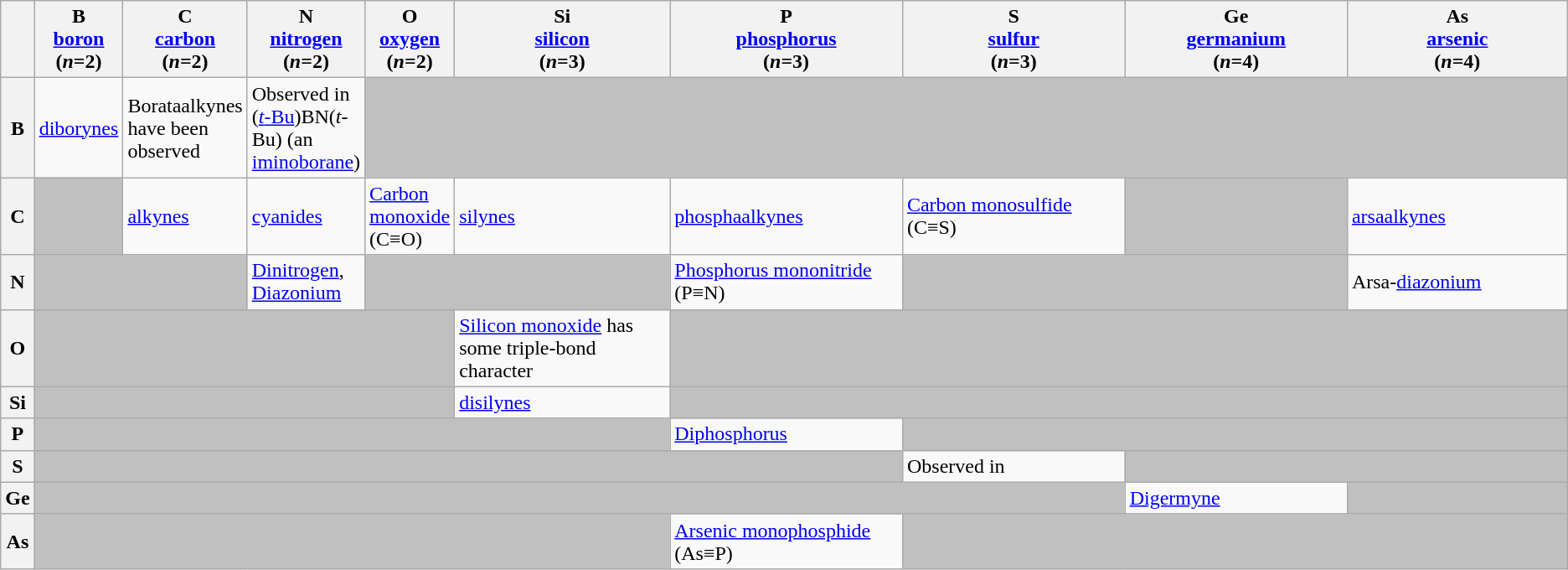<table class="wikitable" align="center">
<tr>
<th></th>
<th>B<br><a href='#'>boron</a><br>(<em>n</em>=2)</th>
<th>C<br><a href='#'>carbon</a><br>(<em>n</em>=2)</th>
<th>N<br><a href='#'>nitrogen</a><br>(<em>n</em>=2)</th>
<th>O<br><a href='#'>oxygen</a><br>(<em>n</em>=2)</th>
<th width="220">Si<br><a href='#'>silicon</a><br>(<em>n</em>=3)</th>
<th width="220">P<br><a href='#'>phosphorus</a><br>(<em>n</em>=3)</th>
<th width="220">S<br><a href='#'>sulfur</a><br>(<em>n</em>=3)</th>
<th width=220>Ge<br><a href='#'>germanium</a><br>(<em>n</em>=4)</th>
<th width=220>As<br><a href='#'>arsenic</a><br>(<em>n</em>=4)</th>
</tr>
<tr>
<th>B</th>
<td><a href='#'>diborynes</a></td>
<td>Borataalkynes have been observed</td>
<td>Observed in (<a href='#'><em>t</em>-Bu</a>)BN(<em>t</em>-Bu) (an <a href='#'>iminoborane</a>)</td>
<td colspan="6" style="background: silver;"></td>
</tr>
<tr>
<th>C</th>
<td style="background: silver;"></td>
<td><a href='#'>alkynes</a></td>
<td><a href='#'>cyanides</a></td>
<td><a href='#'>Carbon monoxide</a> (C≡O)</td>
<td><a href='#'>silynes</a></td>
<td><a href='#'>phosphaalkynes</a></td>
<td><a href='#'>Carbon monosulfide</a> (C≡S)</td>
<td style="background: silver;"></td>
<td><a href='#'>arsaalkynes</a></td>
</tr>
<tr>
<th>N</th>
<td colspan="2" style="background: silver;"></td>
<td><a href='#'>Dinitrogen</a>, <a href='#'>Diazonium</a></td>
<td colspan="2" style="background: silver;"></td>
<td><a href='#'>Phosphorus mononitride</a> (P≡N)</td>
<td colspan="2" style="background: silver;"></td>
<td>Arsa-<a href='#'>diazonium</a></td>
</tr>
<tr>
<th>O</th>
<td colspan="4" style="background: silver;"></td>
<td><a href='#'>Silicon monoxide</a> has some triple-bond character</td>
<td colspan="4" style="background: silver;"></td>
</tr>
<tr>
<th>Si</th>
<td colspan="4" style="background: silver;"></td>
<td><a href='#'>disilynes</a></td>
<td colspan="4" style="background: silver;"></td>
</tr>
<tr>
<th>P</th>
<td colspan="5" style="background: silver;"></td>
<td><a href='#'>Diphosphorus</a></td>
<td colspan="3" style="background: silver;"></td>
</tr>
<tr>
<th>S</th>
<td colspan="6" style="background: silver;"></td>
<td>Observed in </td>
<td colspan="2" style="background: silver;"></td>
</tr>
<tr>
<th>Ge</th>
<td colspan="7" style="background: silver;"></td>
<td><a href='#'>Digermyne</a></td>
<td style="background: silver;"></td>
</tr>
<tr>
<th>As</th>
<td colspan="5" style="background: silver;"></td>
<td><a href='#'>Arsenic monophosphide</a> (As≡P)</td>
<td colspan="3" style="background: silver;"></td>
</tr>
</table>
